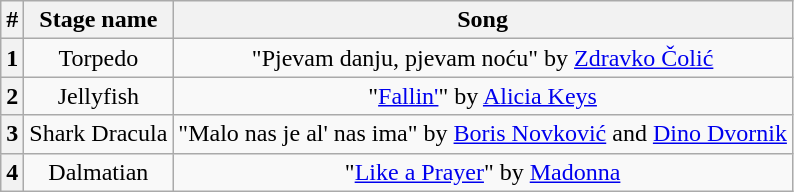<table class="wikitable plainrowheaders" style="text-align: center;">
<tr>
<th>#</th>
<th>Stage name</th>
<th>Song</th>
</tr>
<tr>
<th>1</th>
<td>Torpedo</td>
<td>"Pjevam danju, pjevam noću" by <a href='#'>Zdravko Čolić</a></td>
</tr>
<tr>
<th>2</th>
<td>Jellyfish</td>
<td>"<a href='#'>Fallin'</a>" by <a href='#'>Alicia Keys</a></td>
</tr>
<tr>
<th>3</th>
<td>Shark Dracula</td>
<td>"Malo nas je al' nas ima" by <a href='#'>Boris Novković</a> and <a href='#'>Dino Dvornik</a></td>
</tr>
<tr>
<th>4</th>
<td>Dalmatian</td>
<td>"<a href='#'>Like a Prayer</a>" by <a href='#'>Madonna</a></td>
</tr>
</table>
